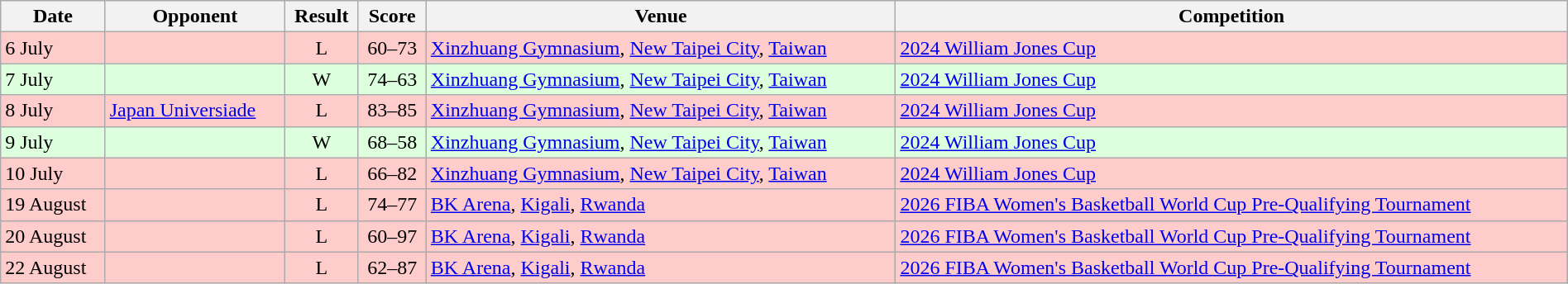<table width=100% class="wikitable">
<tr>
<th>Date</th>
<th>Opponent</th>
<th>Result</th>
<th>Score</th>
<th>Venue</th>
<th>Competition</th>
</tr>
<tr style="background:#fcc;">
<td>6 July</td>
<td></td>
<td align=center>L</td>
<td align=center>60–73</td>
<td> <a href='#'>Xinzhuang Gymnasium</a>, <a href='#'>New Taipei City</a>, <a href='#'>Taiwan</a></td>
<td><a href='#'>2024 William Jones Cup</a></td>
</tr>
<tr style="background:#dfd;">
<td>7 July</td>
<td></td>
<td align=center>W</td>
<td align=center>74–63</td>
<td> <a href='#'>Xinzhuang Gymnasium</a>, <a href='#'>New Taipei City</a>, <a href='#'>Taiwan</a></td>
<td><a href='#'>2024 William Jones Cup</a></td>
</tr>
<tr style="background:#fcc;">
<td>8 July</td>
<td> <a href='#'>Japan Universiade</a></td>
<td align=center>L</td>
<td align=center>83–85</td>
<td> <a href='#'>Xinzhuang Gymnasium</a>, <a href='#'>New Taipei City</a>, <a href='#'>Taiwan</a></td>
<td><a href='#'>2024 William Jones Cup</a></td>
</tr>
<tr style="background:#dfd;">
<td>9 July</td>
<td></td>
<td align=center>W</td>
<td align=center>68–58</td>
<td> <a href='#'>Xinzhuang Gymnasium</a>, <a href='#'>New Taipei City</a>, <a href='#'>Taiwan</a></td>
<td><a href='#'>2024 William Jones Cup</a></td>
</tr>
<tr style="background:#fcc;">
<td>10 July</td>
<td></td>
<td align=center>L</td>
<td align=center>66–82</td>
<td> <a href='#'>Xinzhuang Gymnasium</a>, <a href='#'>New Taipei City</a>, <a href='#'>Taiwan</a></td>
<td><a href='#'>2024 William Jones Cup</a></td>
</tr>
<tr style="background:#fcc;">
<td>19 August</td>
<td></td>
<td align=center>L</td>
<td align=center>74–77</td>
<td> <a href='#'>BK Arena</a>, <a href='#'>Kigali</a>, <a href='#'>Rwanda</a></td>
<td><a href='#'>2026 FIBA Women's Basketball World Cup Pre-Qualifying Tournament</a></td>
</tr>
<tr style="background:#fcc;">
<td>20 August</td>
<td></td>
<td align=center>L</td>
<td align=center>60–97</td>
<td> <a href='#'>BK Arena</a>, <a href='#'>Kigali</a>, <a href='#'>Rwanda</a></td>
<td><a href='#'>2026 FIBA Women's Basketball World Cup Pre-Qualifying Tournament</a></td>
</tr>
<tr style="background:#fcc;">
<td>22 August</td>
<td></td>
<td align=center>L</td>
<td align=center>62–87</td>
<td> <a href='#'>BK Arena</a>, <a href='#'>Kigali</a>, <a href='#'>Rwanda</a></td>
<td><a href='#'>2026 FIBA Women's Basketball World Cup Pre-Qualifying Tournament</a></td>
</tr>
</table>
